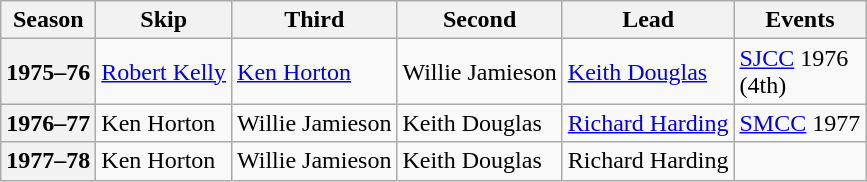<table class="wikitable">
<tr>
<th scope="col">Season</th>
<th scope="col">Skip</th>
<th scope="col">Third</th>
<th scope="col">Second</th>
<th scope="col">Lead</th>
<th scope="col">Events</th>
</tr>
<tr>
<th scope="row">1975–76</th>
<td><a href='#'>Robert Kelly</a></td>
<td><a href='#'>Ken Horton</a></td>
<td>Willie Jamieson</td>
<td><a href='#'>Keith Douglas</a></td>
<td><a href='#'>SJCC</a> 1976 <br> (4th)</td>
</tr>
<tr>
<th scope="row">1976–77</th>
<td>Ken Horton</td>
<td>Willie Jamieson</td>
<td>Keith Douglas</td>
<td><a href='#'>Richard Harding</a></td>
<td><a href='#'>SMCC</a> 1977 <br> </td>
</tr>
<tr>
<th scope="row">1977–78</th>
<td>Ken Horton</td>
<td>Willie Jamieson</td>
<td>Keith Douglas</td>
<td>Richard Harding</td>
<td> </td>
</tr>
</table>
